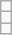<table class="wikitable">
<tr>
<td></td>
</tr>
<tr>
<td></td>
</tr>
<tr>
<td></td>
</tr>
</table>
